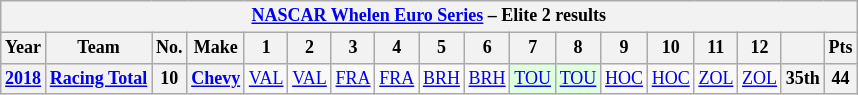<table class="wikitable" style="text-align:center; font-size:75%">
<tr>
<th colspan=21><a href='#'>NASCAR Whelen Euro Series</a> – Elite 2 results</th>
</tr>
<tr>
<th>Year</th>
<th>Team</th>
<th>No.</th>
<th>Make</th>
<th>1</th>
<th>2</th>
<th>3</th>
<th>4</th>
<th>5</th>
<th>6</th>
<th>7</th>
<th>8</th>
<th>9</th>
<th>10</th>
<th>11</th>
<th>12</th>
<th></th>
<th>Pts</th>
</tr>
<tr>
<th><a href='#'>2018</a></th>
<th><a href='#'>Racing Total</a></th>
<th>10</th>
<th><a href='#'>Chevy</a></th>
<td><a href='#'>VAL</a></td>
<td><a href='#'>VAL</a></td>
<td><a href='#'>FRA</a></td>
<td><a href='#'>FRA</a></td>
<td><a href='#'>BRH</a></td>
<td><a href='#'>BRH</a></td>
<td style="background:#DFFFDF;"><a href='#'>TOU</a><br></td>
<td style="background:#DFFFDF;"><a href='#'>TOU</a><br></td>
<td><a href='#'>HOC</a></td>
<td><a href='#'>HOC</a></td>
<td><a href='#'>ZOL</a></td>
<td><a href='#'>ZOL</a></td>
<th>35th</th>
<th>44</th>
</tr>
</table>
